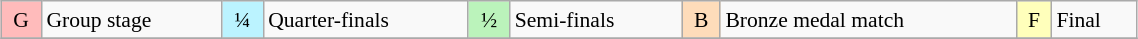<table class="wikitable" style="margin:0.5em auto; font-size:90%; line-height:1.25em;" width=60%;>
<tr>
<td bgcolor="#FFBBBB" align=center>G</td>
<td>Group stage</td>
<td bgcolor="#BBF3FF" align=center>¼</td>
<td>Quarter-finals</td>
<td bgcolor="#BBF3BB" align=center>½</td>
<td>Semi-finals</td>
<td bgcolor="#FEDCBA" align=center>B</td>
<td>Bronze medal match</td>
<td bgcolor="#FFFFBB" align=center>F</td>
<td>Final</td>
</tr>
<tr>
</tr>
</table>
